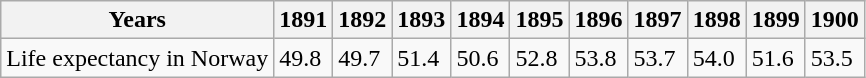<table class="wikitable">
<tr>
<th>Years</th>
<th>1891</th>
<th>1892</th>
<th>1893</th>
<th>1894</th>
<th>1895</th>
<th>1896</th>
<th>1897</th>
<th>1898</th>
<th>1899</th>
<th>1900</th>
</tr>
<tr>
<td>Life expectancy in Norway</td>
<td>49.8</td>
<td>49.7</td>
<td>51.4</td>
<td>50.6</td>
<td>52.8</td>
<td>53.8</td>
<td>53.7</td>
<td>54.0</td>
<td>51.6</td>
<td>53.5</td>
</tr>
</table>
